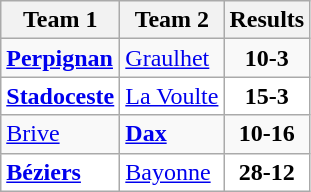<table class="wikitable">
<tr>
<th>Team 1</th>
<th>Team 2</th>
<th>Results</th>
</tr>
<tr>
<td><strong><a href='#'>Perpignan</a></strong></td>
<td><a href='#'>Graulhet</a></td>
<td align="center"><strong>10-3</strong></td>
</tr>
<tr bgcolor="white">
<td><strong><a href='#'>Stadoceste</a></strong></td>
<td><a href='#'>La Voulte</a></td>
<td align="center"><strong>15-3</strong></td>
</tr>
<tr>
<td><a href='#'>Brive</a></td>
<td><strong><a href='#'>Dax</a></strong></td>
<td align="center"><strong>10-16</strong></td>
</tr>
<tr bgcolor="white">
<td><strong><a href='#'>Béziers</a></strong></td>
<td><a href='#'>Bayonne</a></td>
<td align="center"><strong>28-12</strong></td>
</tr>
</table>
